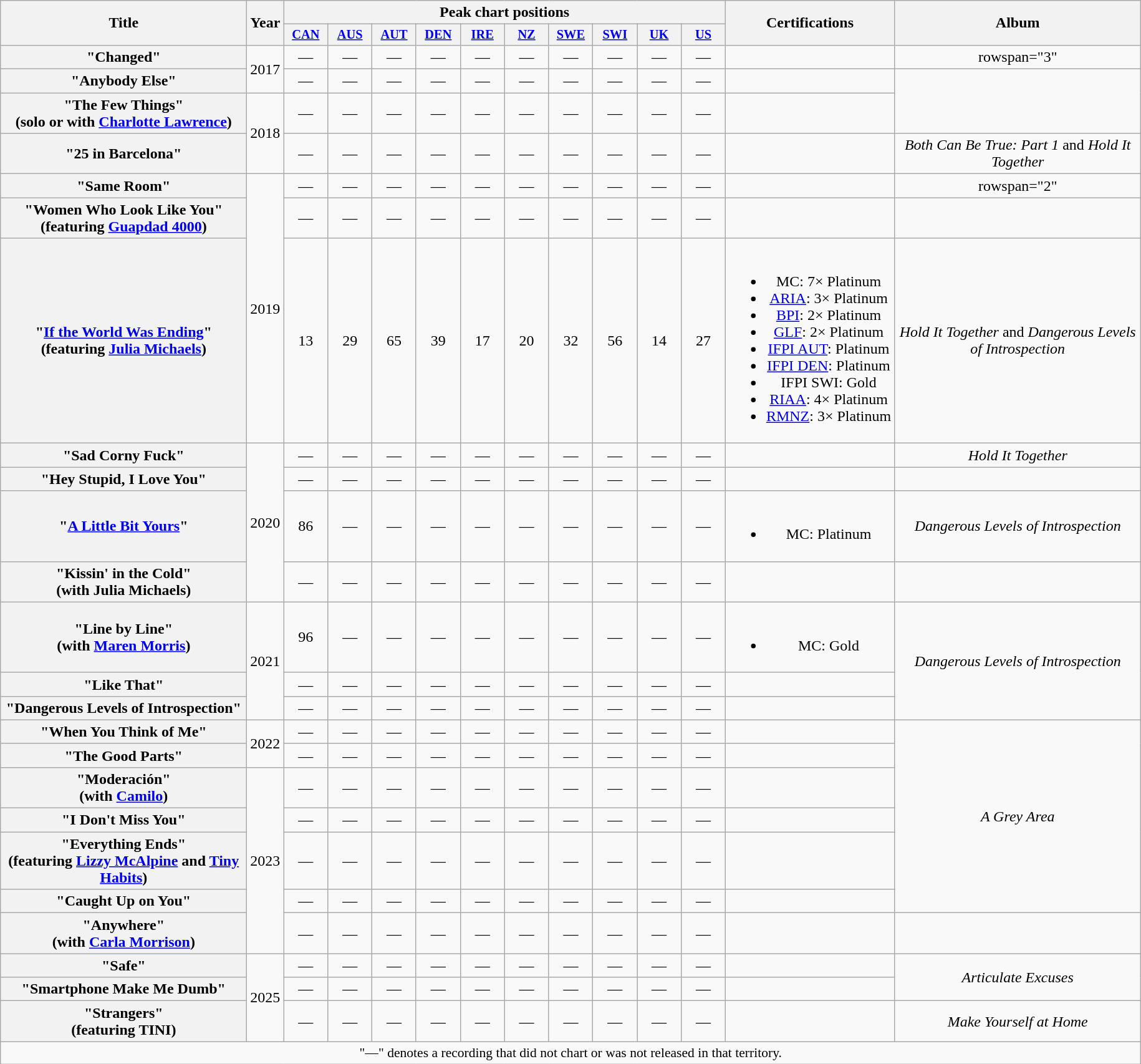<table class="wikitable plainrowheaders" style="text-align:center;" border="1">
<tr>
<th scope="col" rowspan="2" style="width:16em;">Title</th>
<th scope="col" rowspan="2" style="width:1em;">Year</th>
<th scope="col" colspan="10">Peak chart positions</th>
<th scope="col" rowspan="2">Certifications</th>
<th scope="col" rowspan="2" style="width:16em;">Album</th>
</tr>
<tr>
<th scope="col" style="width:3em;font-size:85%;"><a href='#'>CAN</a><br></th>
<th scope="col" style="width:3em;font-size:85%;"><a href='#'>AUS</a><br></th>
<th scope="col" style="width:3em;font-size:85%;"><a href='#'>AUT</a><br></th>
<th scope="col" style="width:3em;font-size:85%;"><a href='#'>DEN</a><br></th>
<th scope="col" style="width:3em;font-size:85%;"><a href='#'>IRE</a><br></th>
<th scope="col" style="width:3em;font-size:85%;"><a href='#'>NZ</a><br></th>
<th scope="col" style="width:3em;font-size:85%;"><a href='#'>SWE</a><br></th>
<th scope="col" style="width:3em;font-size:85%;"><a href='#'>SWI</a><br></th>
<th scope="col" style="width:3em;font-size:85%;"><a href='#'>UK</a><br></th>
<th scope="col" style="width:3em;font-size:85%;"><a href='#'>US</a><br></th>
</tr>
<tr>
<th scope="row">"Changed"</th>
<td rowspan="2">2017</td>
<td>—</td>
<td>—</td>
<td>—</td>
<td>—</td>
<td>—</td>
<td>—</td>
<td>—</td>
<td>—</td>
<td>—</td>
<td>—</td>
<td></td>
<td>rowspan="3" </td>
</tr>
<tr>
<th scope="row">"Anybody Else"</th>
<td>—</td>
<td>—</td>
<td>—</td>
<td>—</td>
<td>—</td>
<td>—</td>
<td>—</td>
<td>—</td>
<td>—</td>
<td>—</td>
<td></td>
</tr>
<tr>
<th scope="row">"The Few Things"<br><span>(solo or with <a href='#'>Charlotte Lawrence</a>)</span></th>
<td rowspan="2">2018</td>
<td>—</td>
<td>—</td>
<td>—</td>
<td>—</td>
<td>—</td>
<td>—</td>
<td>—</td>
<td>—</td>
<td>—</td>
<td>—</td>
<td></td>
</tr>
<tr>
<th scope="row">"25 in Barcelona"</th>
<td>—</td>
<td>—</td>
<td>—</td>
<td>—</td>
<td>—</td>
<td>—</td>
<td>—</td>
<td>—</td>
<td>—</td>
<td>—</td>
<td></td>
<td><em>Both Can Be True: Part 1</em> and <em>Hold It Together</em></td>
</tr>
<tr>
<th scope="row">"Same Room"</th>
<td rowspan="3">2019</td>
<td>—</td>
<td>—</td>
<td>—</td>
<td>—</td>
<td>—</td>
<td>—</td>
<td>—</td>
<td>—</td>
<td>—</td>
<td>—</td>
<td></td>
<td>rowspan="2" </td>
</tr>
<tr>
<th scope="row">"Women Who Look Like You"<br><span>(featuring <a href='#'>Guapdad 4000</a>)</span></th>
<td>—</td>
<td>—</td>
<td>—</td>
<td>—</td>
<td>—</td>
<td>—</td>
<td>—</td>
<td>—</td>
<td>—</td>
<td>—</td>
<td></td>
</tr>
<tr>
<th scope="row">"<a href='#'>If the World Was Ending</a>"<br><span>(featuring <a href='#'>Julia Michaels</a>)</span></th>
<td>13</td>
<td>29</td>
<td>65</td>
<td>39</td>
<td>17</td>
<td>20</td>
<td>32</td>
<td>56</td>
<td>14</td>
<td>27</td>
<td><br><ul><li>MC: 7× Platinum</li><li><a href='#'>ARIA</a>: 3× Platinum</li><li><a href='#'>BPI</a>: 2× Platinum</li><li><a href='#'>GLF</a>: 2× Platinum</li><li><a href='#'>IFPI AUT</a>: Platinum</li><li><a href='#'>IFPI DEN</a>: Platinum</li><li>IFPI SWI: Gold</li><li><a href='#'>RIAA</a>: 4× Platinum</li><li><a href='#'>RMNZ</a>: 3× Platinum</li></ul></td>
<td><em>Hold It Together</em> and <em>Dangerous Levels of Introspection</em></td>
</tr>
<tr>
<th scope="row">"Sad Corny Fuck"</th>
<td rowspan="4">2020</td>
<td>—</td>
<td>—</td>
<td>—</td>
<td>—</td>
<td>—</td>
<td>—</td>
<td>—</td>
<td>—</td>
<td>—</td>
<td>—</td>
<td></td>
<td><em>Hold It Together</em></td>
</tr>
<tr>
<th scope="row">"Hey Stupid, I Love You"</th>
<td>—</td>
<td>—</td>
<td>—</td>
<td>—</td>
<td>—</td>
<td>—</td>
<td>—</td>
<td>—</td>
<td>—</td>
<td>—</td>
<td></td>
<td></td>
</tr>
<tr>
<th scope="row">"<a href='#'>A Little Bit Yours</a>"</th>
<td>86</td>
<td>—</td>
<td>—</td>
<td>—</td>
<td>—</td>
<td>—</td>
<td>—</td>
<td>—</td>
<td>—</td>
<td>—</td>
<td><br><ul><li>MC: Platinum</li></ul></td>
<td><em>Dangerous Levels of Introspection</em></td>
</tr>
<tr>
<th scope="row">"Kissin' in the Cold"<br><span>(with Julia Michaels)</span></th>
<td>—</td>
<td>—</td>
<td>—</td>
<td>—</td>
<td>—</td>
<td>—</td>
<td>—</td>
<td>—</td>
<td>—</td>
<td>—</td>
<td></td>
<td></td>
</tr>
<tr>
<th scope="row">"Line by Line"<br><span>(with <a href='#'>Maren Morris</a>)</span></th>
<td rowspan="3">2021</td>
<td>96</td>
<td>—</td>
<td>—</td>
<td>—</td>
<td>—</td>
<td>—</td>
<td>—</td>
<td>—</td>
<td>—</td>
<td>—</td>
<td><br><ul><li>MC: Gold</li></ul></td>
<td rowspan="3"><em>Dangerous Levels of Introspection</em></td>
</tr>
<tr>
<th scope="row">"Like That"</th>
<td>—</td>
<td>—</td>
<td>—</td>
<td>—</td>
<td>—</td>
<td>—</td>
<td>—</td>
<td>—</td>
<td>—</td>
<td>—</td>
<td></td>
</tr>
<tr>
<th scope="row">"Dangerous Levels of Introspection"</th>
<td>—</td>
<td>—</td>
<td>—</td>
<td>—</td>
<td>—</td>
<td>—</td>
<td>—</td>
<td>—</td>
<td>—</td>
<td>—</td>
<td></td>
</tr>
<tr>
<th scope="row">"When You Think of Me"</th>
<td rowspan="2">2022</td>
<td>—</td>
<td>—</td>
<td>—</td>
<td>—</td>
<td>—</td>
<td>—</td>
<td>—</td>
<td>—</td>
<td>—</td>
<td>—</td>
<td></td>
<td rowspan="6"><em>A Grey Area</em></td>
</tr>
<tr>
<th scope="row">"The Good Parts"</th>
<td>—</td>
<td>—</td>
<td>—</td>
<td>—</td>
<td>—</td>
<td>—</td>
<td>—</td>
<td>—</td>
<td>—</td>
<td>—</td>
<td></td>
</tr>
<tr>
<th scope="row">"Moderación"<br><span>(with <a href='#'>Camilo</a>)</span></th>
<td rowspan="5">2023</td>
<td>—</td>
<td>—</td>
<td>—</td>
<td>—</td>
<td>—</td>
<td>—</td>
<td>—</td>
<td>—</td>
<td>—</td>
<td>—</td>
<td></td>
</tr>
<tr>
<th scope="row">"I Don't Miss You"</th>
<td>—</td>
<td>—</td>
<td>—</td>
<td>—</td>
<td>—</td>
<td>—</td>
<td>—</td>
<td>—</td>
<td>—</td>
<td>—</td>
<td></td>
</tr>
<tr>
<th scope="row">"Everything Ends" <br><span>(featuring <a href='#'>Lizzy McAlpine</a> and <a href='#'>Tiny Habits</a>)</span></th>
<td>—</td>
<td>—</td>
<td>—</td>
<td>—</td>
<td>—</td>
<td>—</td>
<td>—</td>
<td>—</td>
<td>—</td>
<td>—</td>
<td></td>
</tr>
<tr>
<th scope="row">"Caught Up on You"</th>
<td>—</td>
<td>—</td>
<td>—</td>
<td>—</td>
<td>—</td>
<td>—</td>
<td>—</td>
<td>—</td>
<td>—</td>
<td>—</td>
<td></td>
</tr>
<tr>
<th scope="row">"Anywhere" <br><span>(with <a href='#'>Carla Morrison</a>)</span></th>
<td>—</td>
<td>—</td>
<td>—</td>
<td>—</td>
<td>—</td>
<td>—</td>
<td>—</td>
<td>—</td>
<td>—</td>
<td>—</td>
<td></td>
<td></td>
</tr>
<tr>
<th scope="row">"Safe"</th>
<td rowspan="3">2025</td>
<td>—</td>
<td>—</td>
<td>—</td>
<td>—</td>
<td>—</td>
<td>—</td>
<td>—</td>
<td>—</td>
<td>—</td>
<td>—</td>
<td></td>
<td rowspan="2"><em>Articulate Excuses</em></td>
</tr>
<tr>
<th scope="row">"Smartphone Make Me Dumb"</th>
<td>—</td>
<td>—</td>
<td>—</td>
<td>—</td>
<td>—</td>
<td>—</td>
<td>—</td>
<td>—</td>
<td>—</td>
<td>—</td>
<td></td>
</tr>
<tr>
<th scope="row">"Strangers"<br><span>(featuring TINI)</span></th>
<td>—</td>
<td>—</td>
<td>—</td>
<td>—</td>
<td>—</td>
<td>—</td>
<td>—</td>
<td>—</td>
<td>—</td>
<td>—</td>
<td></td>
<td><em>Make Yourself at Home</em></td>
</tr>
<tr>
<td colspan="20" style="font-size:90%">"—" denotes a recording that did not chart or was not released in that territory.</td>
</tr>
</table>
